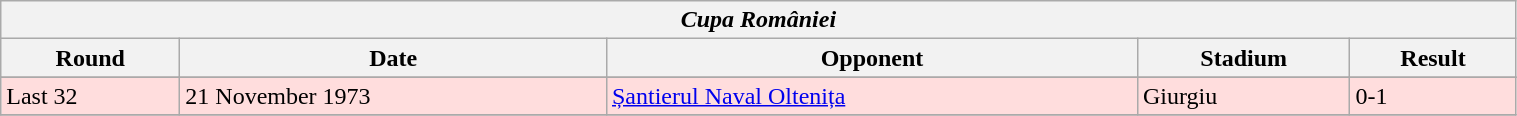<table class="wikitable" style="width:80%;">
<tr>
<th colspan="5" style="text-align:center;"><em>Cupa României</em></th>
</tr>
<tr>
<th>Round</th>
<th>Date</th>
<th>Opponent</th>
<th>Stadium</th>
<th>Result</th>
</tr>
<tr>
</tr>
<tr bgcolor="#ffdddd">
<td>Last 32</td>
<td>21 November 1973</td>
<td><a href='#'>Șantierul Naval Oltenița</a></td>
<td>Giurgiu</td>
<td>0-1</td>
</tr>
<tr>
</tr>
</table>
